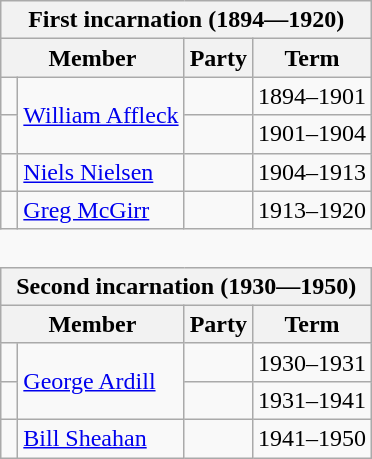<table class="wikitable" style='border-style: none none none none;'>
<tr>
<th colspan="4">First incarnation (1894—1920)</th>
</tr>
<tr>
<th colspan="2">Member</th>
<th>Party</th>
<th>Term</th>
</tr>
<tr style="background: #f9f9f9">
<td> </td>
<td rowspan="2"><a href='#'>William Affleck</a></td>
<td></td>
<td>1894–1901</td>
</tr>
<tr style="background: #f9f9f9">
<td> </td>
<td></td>
<td>1901–1904</td>
</tr>
<tr style="background: #f9f9f9">
<td> </td>
<td><a href='#'>Niels Nielsen</a></td>
<td></td>
<td>1904–1913</td>
</tr>
<tr style="background: #f9f9f9">
<td> </td>
<td><a href='#'>Greg McGirr</a></td>
<td></td>
<td>1913–1920</td>
</tr>
<tr>
<td colspan="4" style='border-style: none none none none;'> </td>
</tr>
<tr>
<th colspan="4">Second incarnation (1930—1950)</th>
</tr>
<tr>
<th colspan="2">Member</th>
<th>Party</th>
<th>Term</th>
</tr>
<tr style="background: #f9f9f9">
<td> </td>
<td rowspan="2"><a href='#'>George Ardill</a></td>
<td></td>
<td>1930–1931</td>
</tr>
<tr style="background: #f9f9f9">
<td> </td>
<td></td>
<td>1931–1941</td>
</tr>
<tr style="background: #f9f9f9">
<td> </td>
<td><a href='#'>Bill Sheahan</a></td>
<td></td>
<td>1941–1950</td>
</tr>
</table>
